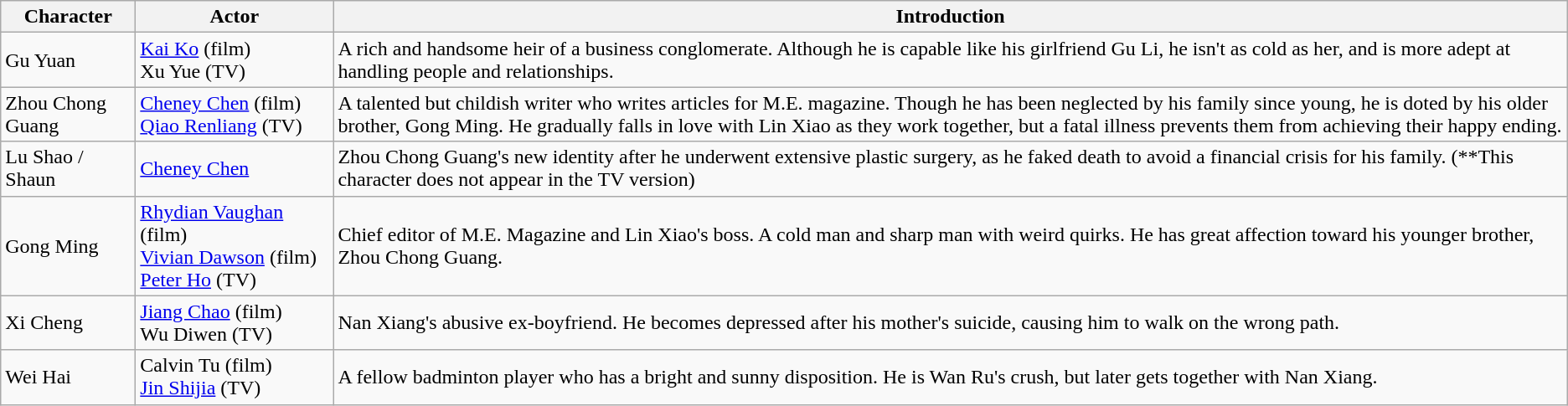<table class="wikitable">
<tr>
<th width=100>Character</th>
<th width=150>Actor</th>
<th>Introduction</th>
</tr>
<tr>
<td>Gu Yuan</td>
<td><a href='#'>Kai Ko</a> (film)<br>Xu Yue (TV)</td>
<td>A rich and handsome heir of a business conglomerate. Although he is capable like his girlfriend Gu Li, he isn't as cold as her, and is more adept at handling people and relationships.</td>
</tr>
<tr>
<td>Zhou Chong Guang</td>
<td><a href='#'>Cheney Chen</a> (film)<br><a href='#'>Qiao Renliang</a> (TV)</td>
<td>A talented but childish writer who writes articles for M.E. magazine. Though he has been neglected by his family since young, he is doted by his older brother, Gong Ming. He gradually falls in love with Lin Xiao as they work together, but a fatal illness prevents them from achieving their happy ending.</td>
</tr>
<tr>
<td>Lu Shao / Shaun</td>
<td><a href='#'>Cheney Chen</a></td>
<td>Zhou Chong Guang's new identity after he underwent extensive plastic surgery, as he faked death to avoid a financial crisis for his family. (**This character does not appear in the TV version)</td>
</tr>
<tr>
<td>Gong Ming</td>
<td><a href='#'>Rhydian Vaughan</a> (film)<br><a href='#'>Vivian Dawson</a> (film)<br><a href='#'>Peter Ho</a> (TV)</td>
<td>Chief editor of M.E. Magazine and Lin Xiao's boss. A cold man and sharp man with weird quirks. He has great affection toward his younger brother, Zhou Chong Guang.</td>
</tr>
<tr>
<td>Xi Cheng</td>
<td><a href='#'>Jiang Chao</a> (film)<br>Wu Diwen (TV)</td>
<td>Nan Xiang's abusive ex-boyfriend. He becomes depressed after his mother's suicide, causing him to walk on the wrong path.</td>
</tr>
<tr>
<td>Wei Hai</td>
<td>Calvin Tu (film)<br><a href='#'>Jin Shijia</a> (TV)</td>
<td>A fellow badminton player who has a bright and sunny disposition. He is Wan Ru's crush, but later gets together with Nan Xiang.</td>
</tr>
</table>
